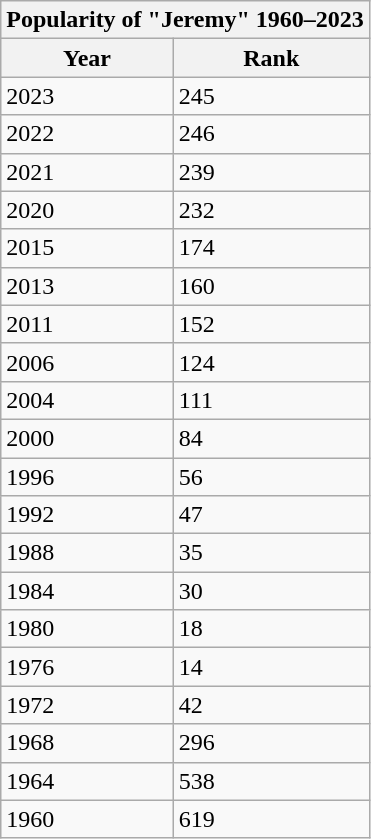<table class="wikitable">
<tr>
<th ! colspan="2">Popularity of "Jeremy" 1960–2023</th>
</tr>
<tr>
<th>Year</th>
<th>Rank</th>
</tr>
<tr>
<td>2023</td>
<td>245</td>
</tr>
<tr>
<td>2022</td>
<td>246</td>
</tr>
<tr>
<td>2021</td>
<td>239</td>
</tr>
<tr>
<td>2020</td>
<td>232</td>
</tr>
<tr>
<td>2015</td>
<td>174</td>
</tr>
<tr>
<td>2013</td>
<td>160</td>
</tr>
<tr>
<td>2011</td>
<td>152</td>
</tr>
<tr>
<td>2006</td>
<td>124</td>
</tr>
<tr>
<td>2004</td>
<td>111</td>
</tr>
<tr>
<td>2000</td>
<td>84</td>
</tr>
<tr>
<td>1996</td>
<td>56</td>
</tr>
<tr>
<td>1992</td>
<td>47</td>
</tr>
<tr>
<td>1988</td>
<td>35</td>
</tr>
<tr>
<td>1984</td>
<td>30</td>
</tr>
<tr>
<td>1980</td>
<td>18</td>
</tr>
<tr>
<td>1976</td>
<td>14</td>
</tr>
<tr>
<td>1972</td>
<td>42</td>
</tr>
<tr>
<td>1968</td>
<td>296</td>
</tr>
<tr>
<td>1964</td>
<td>538</td>
</tr>
<tr>
<td>1960</td>
<td>619</td>
</tr>
</table>
